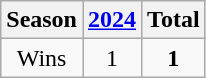<table class="wikitable">
<tr>
<th>Season</th>
<th><a href='#'>2024</a></th>
<th>Total</th>
</tr>
<tr align=center>
<td>Wins</td>
<td>1</td>
<td><strong>1</strong></td>
</tr>
</table>
